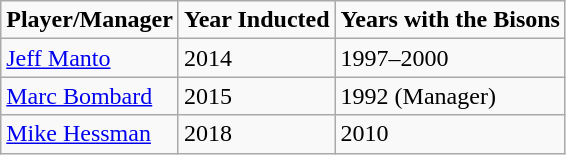<table - class="wikitable">
<tr>
<td><strong>Player/Manager</strong></td>
<td><strong>Year Inducted</strong></td>
<td><strong>Years with the Bisons</strong></td>
</tr>
<tr>
<td><a href='#'>Jeff Manto</a></td>
<td>2014</td>
<td>1997–2000</td>
</tr>
<tr>
<td><a href='#'>Marc Bombard</a></td>
<td>2015</td>
<td>1992 (Manager)</td>
</tr>
<tr>
<td><a href='#'>Mike Hessman</a></td>
<td>2018</td>
<td>2010</td>
</tr>
</table>
